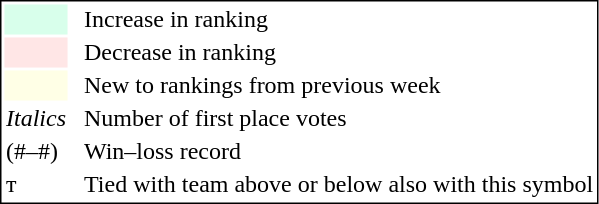<table style="border:1px solid black;">
<tr>
<td style="background:#D8FFEB; width:20px;"></td>
<td> </td>
<td>Increase in ranking</td>
</tr>
<tr>
<td style="background:#FFE6E6; width:20px;"></td>
<td> </td>
<td>Decrease in ranking</td>
</tr>
<tr>
<td style="background:#FFFFE6; width:20px;"></td>
<td> </td>
<td>New to rankings from previous week</td>
</tr>
<tr>
<td><em>Italics</em></td>
<td> </td>
<td>Number of first place votes</td>
</tr>
<tr>
<td>(#–#)</td>
<td> </td>
<td>Win–loss record</td>
</tr>
<tr>
<td>т</td>
<td></td>
<td>Tied with team above or below also with this symbol</td>
</tr>
</table>
